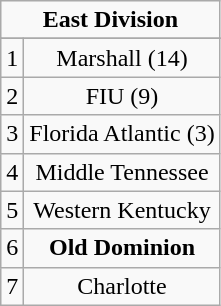<table class="wikitable">
<tr align="center">
<td align="center" Colspan="2"><strong>East Division</strong></td>
</tr>
<tr align="center">
</tr>
<tr align="center">
<td>1</td>
<td>Marshall (14)</td>
</tr>
<tr align="center">
<td>2</td>
<td>FIU (9)</td>
</tr>
<tr align="center">
<td>3</td>
<td>Florida Atlantic (3)</td>
</tr>
<tr align="center">
<td>4</td>
<td>Middle Tennessee</td>
</tr>
<tr align="center">
<td>5</td>
<td>Western Kentucky</td>
</tr>
<tr align="center">
<td>6</td>
<td><strong>Old Dominion</strong></td>
</tr>
<tr align="center">
<td>7</td>
<td>Charlotte</td>
</tr>
</table>
